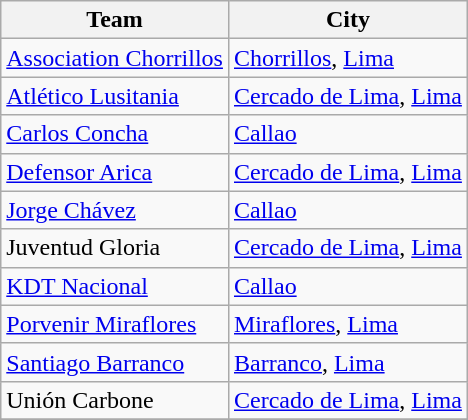<table class="wikitable sortable">
<tr>
<th>Team</th>
<th>City</th>
</tr>
<tr>
<td><a href='#'>Association Chorrillos</a></td>
<td><a href='#'>Chorrillos</a>, <a href='#'>Lima</a></td>
</tr>
<tr>
<td><a href='#'>Atlético Lusitania</a></td>
<td><a href='#'>Cercado de Lima</a>, <a href='#'>Lima</a></td>
</tr>
<tr>
<td><a href='#'>Carlos Concha</a></td>
<td><a href='#'>Callao</a></td>
</tr>
<tr>
<td><a href='#'>Defensor Arica</a></td>
<td><a href='#'>Cercado de Lima</a>, <a href='#'>Lima</a></td>
</tr>
<tr>
<td><a href='#'>Jorge Chávez</a></td>
<td><a href='#'>Callao</a></td>
</tr>
<tr>
<td>Juventud Gloria</td>
<td><a href='#'>Cercado de Lima</a>, <a href='#'>Lima</a></td>
</tr>
<tr>
<td><a href='#'>KDT Nacional</a></td>
<td><a href='#'>Callao</a></td>
</tr>
<tr>
<td><a href='#'>Porvenir Miraflores</a></td>
<td><a href='#'>Miraflores</a>, <a href='#'>Lima</a></td>
</tr>
<tr>
<td><a href='#'>Santiago Barranco</a></td>
<td><a href='#'>Barranco</a>, <a href='#'>Lima</a></td>
</tr>
<tr>
<td>Unión Carbone</td>
<td><a href='#'>Cercado de Lima</a>, <a href='#'>Lima</a></td>
</tr>
<tr>
</tr>
</table>
